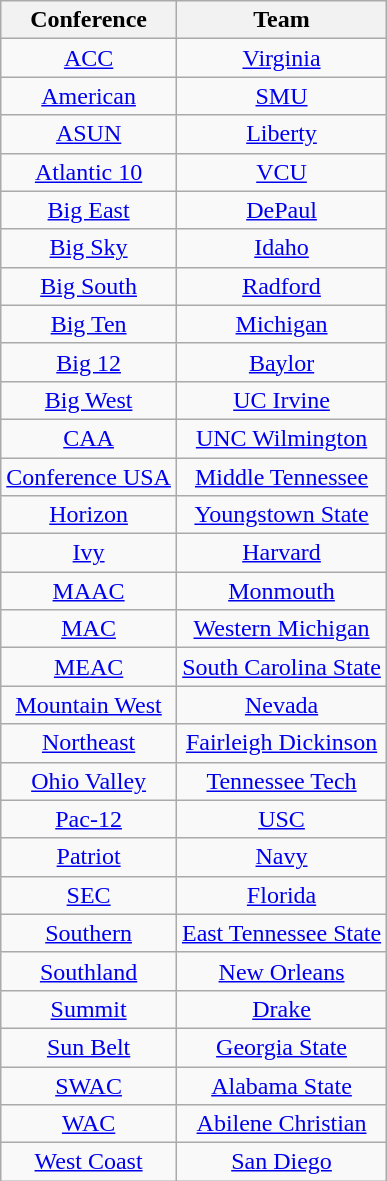<table class="wikitable sortable" style="text-align:center">
<tr>
<th>Conference</th>
<th>Team</th>
</tr>
<tr>
<td><a href='#'>ACC</a></td>
<td><a href='#'>Virginia</a></td>
</tr>
<tr>
<td><a href='#'>American</a></td>
<td><a href='#'>SMU</a></td>
</tr>
<tr>
<td><a href='#'>ASUN</a></td>
<td><a href='#'>Liberty</a></td>
</tr>
<tr>
<td><a href='#'>Atlantic 10</a></td>
<td><a href='#'>VCU</a></td>
</tr>
<tr>
<td><a href='#'>Big East</a></td>
<td><a href='#'>DePaul</a></td>
</tr>
<tr>
<td><a href='#'>Big Sky</a></td>
<td><a href='#'>Idaho</a></td>
</tr>
<tr>
<td><a href='#'>Big South</a></td>
<td><a href='#'>Radford</a></td>
</tr>
<tr>
<td><a href='#'>Big Ten</a></td>
<td><a href='#'>Michigan</a></td>
</tr>
<tr>
<td><a href='#'>Big 12</a></td>
<td><a href='#'>Baylor</a></td>
</tr>
<tr>
<td><a href='#'>Big West</a></td>
<td><a href='#'>UC Irvine</a></td>
</tr>
<tr>
<td><a href='#'>CAA</a></td>
<td><a href='#'>UNC Wilmington</a></td>
</tr>
<tr>
<td><a href='#'>Conference USA</a></td>
<td><a href='#'>Middle Tennessee</a></td>
</tr>
<tr>
<td><a href='#'>Horizon</a></td>
<td><a href='#'>Youngstown State</a></td>
</tr>
<tr>
<td><a href='#'>Ivy</a></td>
<td><a href='#'>Harvard</a></td>
</tr>
<tr>
<td><a href='#'>MAAC</a></td>
<td><a href='#'>Monmouth</a></td>
</tr>
<tr>
<td><a href='#'>MAC</a></td>
<td><a href='#'>Western Michigan</a></td>
</tr>
<tr>
<td><a href='#'>MEAC</a></td>
<td><a href='#'>South Carolina State</a></td>
</tr>
<tr>
<td><a href='#'>Mountain West</a></td>
<td><a href='#'>Nevada</a></td>
</tr>
<tr>
<td><a href='#'>Northeast</a></td>
<td><a href='#'>Fairleigh Dickinson</a></td>
</tr>
<tr>
<td><a href='#'>Ohio Valley</a></td>
<td><a href='#'>Tennessee Tech</a></td>
</tr>
<tr>
<td><a href='#'>Pac-12</a></td>
<td><a href='#'>USC</a></td>
</tr>
<tr>
<td><a href='#'>Patriot</a></td>
<td><a href='#'>Navy</a></td>
</tr>
<tr>
<td><a href='#'>SEC</a></td>
<td><a href='#'>Florida</a></td>
</tr>
<tr>
<td><a href='#'>Southern</a></td>
<td><a href='#'>East Tennessee State</a></td>
</tr>
<tr>
<td><a href='#'>Southland</a></td>
<td><a href='#'>New Orleans</a></td>
</tr>
<tr>
<td><a href='#'>Summit</a></td>
<td><a href='#'>Drake</a></td>
</tr>
<tr>
<td><a href='#'>Sun Belt</a></td>
<td><a href='#'>Georgia State</a></td>
</tr>
<tr>
<td><a href='#'>SWAC</a></td>
<td><a href='#'>Alabama State</a></td>
</tr>
<tr>
<td><a href='#'>WAC</a></td>
<td><a href='#'>Abilene Christian</a></td>
</tr>
<tr>
<td><a href='#'>West Coast</a></td>
<td><a href='#'>San Diego</a></td>
</tr>
</table>
